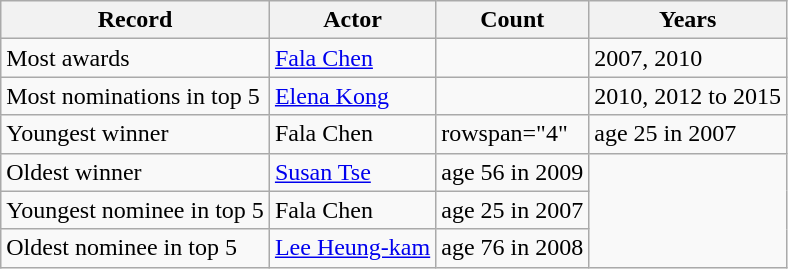<table class="wikitable plainrowheaders sortable">
<tr>
<th scope="col" class="unsortable">Record</th>
<th scope="col" class="unsortable">Actor</th>
<th scope="col" class="unsortable">Count</th>
<th scope="col" class="unsortable">Years</th>
</tr>
<tr>
<td>Most awards</td>
<td><a href='#'>Fala Chen</a></td>
<td></td>
<td>2007, 2010</td>
</tr>
<tr>
<td>Most nominations in top 5</td>
<td><a href='#'>Elena Kong</a></td>
<td></td>
<td>2010, 2012 to 2015</td>
</tr>
<tr>
<td>Youngest winner</td>
<td>Fala Chen</td>
<td>rowspan="4" </td>
<td>age 25 in 2007</td>
</tr>
<tr>
<td>Oldest winner</td>
<td><a href='#'>Susan Tse</a></td>
<td>age 56 in 2009</td>
</tr>
<tr>
<td>Youngest nominee in top 5</td>
<td>Fala Chen</td>
<td>age 25 in 2007</td>
</tr>
<tr>
<td>Oldest nominee in top 5</td>
<td><a href='#'>Lee Heung-kam</a></td>
<td>age 76 in 2008</td>
</tr>
</table>
